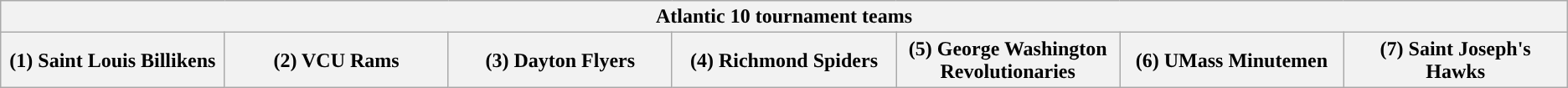<table class="wikitable">
<tr>
<th colspan=7>Atlantic 10 tournament teams</th>
</tr>
<tr>
<th style="width: 14%; ">(1) Saint Louis Billikens</th>
<th style="width: 14%; ">(2) VCU Rams</th>
<th style="width: 14%; ">(3) Dayton Flyers</th>
<th style="width: 14%; ">(4) Richmond Spiders</th>
<th style="width: 14%; ">(5) George Washington Revolutionaries</th>
<th style="width: 14%; ">(6) UMass Minutemen</th>
<th style="width: 14%; ">(7) Saint Joseph's Hawks</th>
</tr>
</table>
